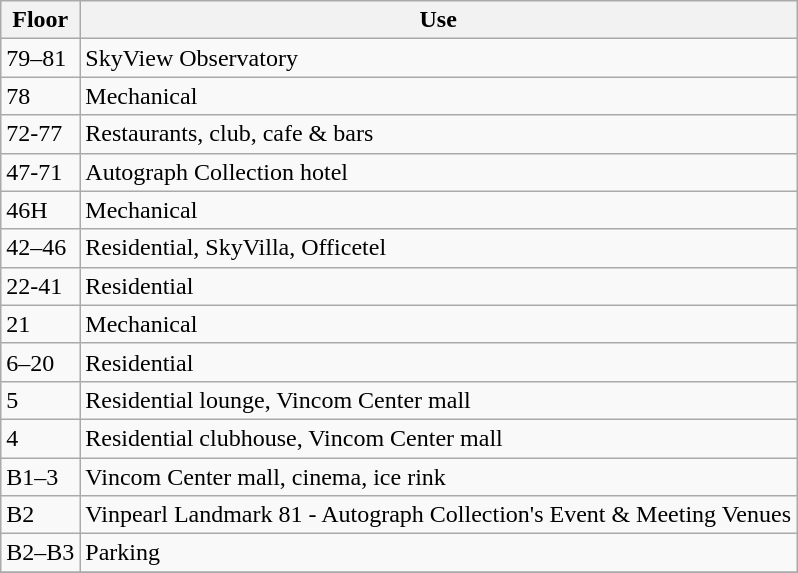<table class="wikitable" style="text-align:left">
<tr>
<th>Floor</th>
<th>Use</th>
</tr>
<tr>
<td>79–81</td>
<td>SkyView Observatory</td>
</tr>
<tr>
<td>78</td>
<td>Mechanical</td>
</tr>
<tr>
<td>72-77</td>
<td>Restaurants, club, cafe & bars</td>
</tr>
<tr>
<td>47-71</td>
<td>Autograph Collection hotel</td>
</tr>
<tr>
<td>46H</td>
<td>Mechanical</td>
</tr>
<tr>
<td>42–46</td>
<td>Residential, SkyVilla, Officetel</td>
</tr>
<tr>
<td>22-41</td>
<td>Residential</td>
</tr>
<tr>
<td>21</td>
<td>Mechanical</td>
</tr>
<tr>
<td>6–20</td>
<td>Residential</td>
</tr>
<tr>
<td>5</td>
<td>Residential lounge, Vincom Center mall</td>
</tr>
<tr>
<td>4</td>
<td>Residential clubhouse, Vincom Center mall</td>
</tr>
<tr>
<td>B1–3</td>
<td>Vincom Center mall, cinema, ice rink</td>
</tr>
<tr>
<td>B2</td>
<td>Vinpearl Landmark 81 - Autograph Collection's Event & Meeting Venues</td>
</tr>
<tr>
<td>B2–B3</td>
<td>Parking</td>
</tr>
<tr>
</tr>
</table>
